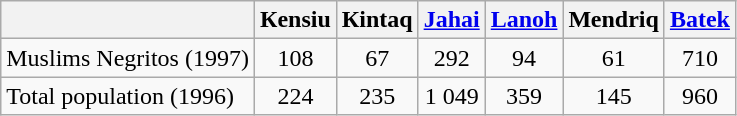<table class="wikitable"  style="text-align: center">
<tr>
<th></th>
<th>Кensiu</th>
<th>Кintaq</th>
<th><a href='#'>Jahai</a></th>
<th><a href='#'>Lanoh</a></th>
<th>Меndriq</th>
<th><a href='#'>Batek</a></th>
</tr>
<tr>
<td style="text-align: left;">Muslims Negritos (1997)</td>
<td>108</td>
<td>67</td>
<td>292</td>
<td>94</td>
<td>61</td>
<td>710</td>
</tr>
<tr>
<td style="text-align: left;">Total population (1996)</td>
<td>224</td>
<td>235</td>
<td>1 049</td>
<td>359</td>
<td>145</td>
<td>960</td>
</tr>
</table>
